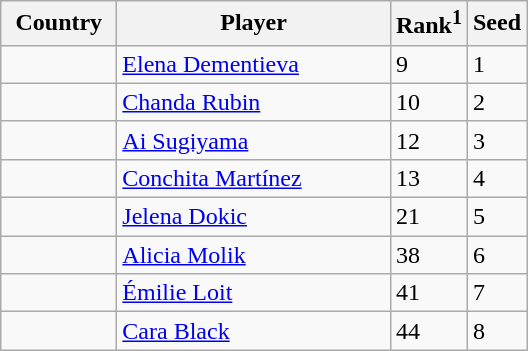<table class="sortable wikitable">
<tr>
<th width="70">Country</th>
<th width="175">Player</th>
<th>Rank<sup>1</sup></th>
<th>Seed</th>
</tr>
<tr>
<td></td>
<td><a href='#'>Elena Dementieva</a></td>
<td>9</td>
<td>1</td>
</tr>
<tr>
<td></td>
<td><a href='#'>Chanda Rubin</a></td>
<td>10</td>
<td>2</td>
</tr>
<tr>
<td></td>
<td><a href='#'>Ai Sugiyama</a></td>
<td>12</td>
<td>3</td>
</tr>
<tr>
<td></td>
<td><a href='#'>Conchita Martínez</a></td>
<td>13</td>
<td>4</td>
</tr>
<tr>
<td></td>
<td><a href='#'>Jelena Dokic</a></td>
<td>21</td>
<td>5</td>
</tr>
<tr>
<td></td>
<td><a href='#'>Alicia Molik</a></td>
<td>38</td>
<td>6</td>
</tr>
<tr>
<td></td>
<td><a href='#'>Émilie Loit</a></td>
<td>41</td>
<td>7</td>
</tr>
<tr>
<td></td>
<td><a href='#'>Cara Black</a></td>
<td>44</td>
<td>8</td>
</tr>
</table>
